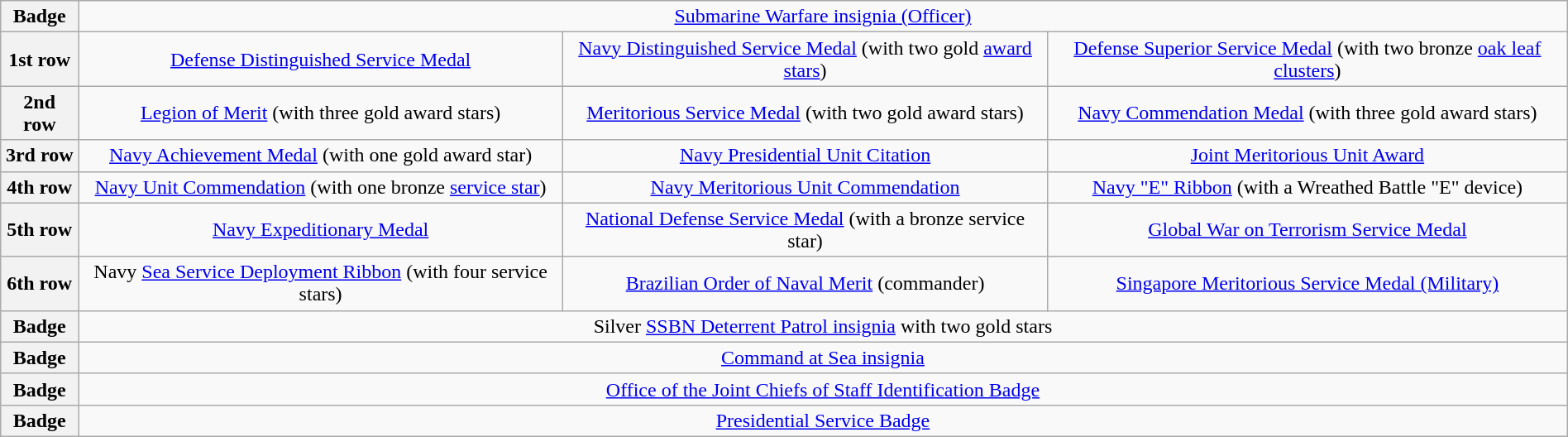<table class="wikitable" style="margin:1em auto; text-align:center;">
<tr>
<th>Badge</th>
<td colspan=3><a href='#'>Submarine Warfare insignia (Officer)</a></td>
</tr>
<tr>
<th>1st row</th>
<td><a href='#'>Defense Distinguished Service Medal</a></td>
<td><a href='#'>Navy Distinguished Service Medal</a> (with two gold <a href='#'>award stars</a>)</td>
<td><a href='#'>Defense Superior Service Medal</a> (with two bronze <a href='#'>oak leaf clusters</a>)</td>
</tr>
<tr>
<th>2nd row</th>
<td><a href='#'>Legion of Merit</a> (with three gold award stars)</td>
<td><a href='#'>Meritorious Service Medal</a> (with two gold award stars)</td>
<td><a href='#'>Navy Commendation Medal</a> (with three gold award stars)</td>
</tr>
<tr>
<th>3rd row</th>
<td><a href='#'>Navy Achievement Medal</a> (with one gold award star)</td>
<td><a href='#'>Navy Presidential Unit Citation</a></td>
<td><a href='#'>Joint Meritorious Unit Award</a></td>
</tr>
<tr>
<th>4th row</th>
<td><a href='#'>Navy Unit Commendation</a> (with one bronze <a href='#'>service star</a>)</td>
<td><a href='#'>Navy Meritorious Unit Commendation</a></td>
<td><a href='#'>Navy "E" Ribbon</a> (with a Wreathed Battle "E" device)</td>
</tr>
<tr>
<th>5th row</th>
<td><a href='#'>Navy Expeditionary Medal</a></td>
<td><a href='#'>National Defense Service Medal</a> (with a bronze service star)</td>
<td><a href='#'>Global War on Terrorism Service Medal</a></td>
</tr>
<tr>
<th>6th row</th>
<td>Navy <a href='#'>Sea Service Deployment Ribbon</a> (with four service stars)</td>
<td><a href='#'>Brazilian Order of Naval Merit</a> (commander)</td>
<td><a href='#'>Singapore Meritorious Service Medal (Military)</a></td>
</tr>
<tr>
<th>Badge</th>
<td colspan="3">Silver <a href='#'>SSBN Deterrent Patrol insignia</a> with two gold stars</td>
</tr>
<tr>
<th>Badge</th>
<td colspan="3"><a href='#'>Command at Sea insignia</a></td>
</tr>
<tr>
<th>Badge</th>
<td colspan="3"><a href='#'>Office of the Joint Chiefs of Staff Identification Badge</a></td>
</tr>
<tr>
<th>Badge</th>
<td colspan="3"><a href='#'>Presidential Service Badge</a></td>
</tr>
</table>
